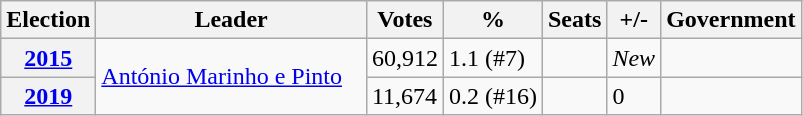<table class="wikitable">
<tr>
<th>Election</th>
<th width="173px">Leader</th>
<th>Votes</th>
<th>%</th>
<th>Seats</th>
<th>+/-</th>
<th>Government</th>
</tr>
<tr>
<th><a href='#'>2015</a></th>
<td rowspan="2" align="left"><a href='#'>António Marinho e Pinto</a></td>
<td>60,912</td>
<td>1.1 (#7)</td>
<td></td>
<td><em>New</em></td>
<td></td>
</tr>
<tr>
<th><a href='#'>2019</a></th>
<td>11,674</td>
<td>0.2 (#16)</td>
<td></td>
<td> 0</td>
<td></td>
</tr>
</table>
